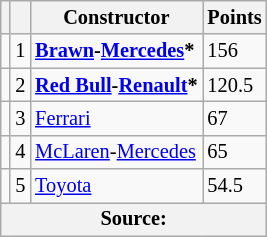<table class="wikitable" style="font-size: 85%;">
<tr>
<th></th>
<th></th>
<th>Constructor</th>
<th>Points</th>
</tr>
<tr>
<td></td>
<td align="center">1</td>
<td> <strong><a href='#'>Brawn</a>-<a href='#'>Mercedes</a>*</strong></td>
<td>156</td>
</tr>
<tr>
<td></td>
<td align="center">2</td>
<td> <strong><a href='#'>Red Bull</a>-<a href='#'>Renault</a>*</strong></td>
<td>120.5</td>
</tr>
<tr>
<td></td>
<td align="center">3</td>
<td> <a href='#'>Ferrari</a></td>
<td>67</td>
</tr>
<tr>
<td></td>
<td align="center">4</td>
<td> <a href='#'>McLaren</a>-<a href='#'>Mercedes</a></td>
<td>65</td>
</tr>
<tr>
<td></td>
<td align="center">5</td>
<td> <a href='#'>Toyota</a></td>
<td>54.5</td>
</tr>
<tr>
<th colspan=4>Source: </th>
</tr>
</table>
